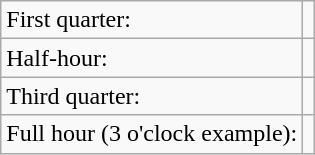<table class="wikitable">
<tr>
<td>First quarter:</td>
<td><br></td>
</tr>
<tr>
<td>Half-hour:</td>
<td><br></td>
</tr>
<tr>
<td>Third quarter:</td>
<td><br></td>
</tr>
<tr>
<td>Full hour (3 o'clock example):</td>
<td><br></td>
</tr>
</table>
